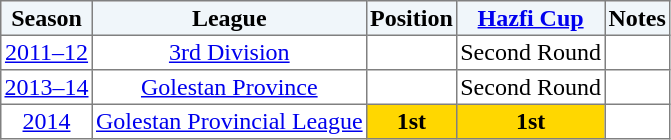<table border="1" cellpadding="2" style="border-collapse:collapse; text-align:center; font-size:normal;">
<tr style="background:#f0f6fa;">
<th>Season</th>
<th>League</th>
<th>Position</th>
<th><a href='#'>Hazfi Cup</a></th>
<th>Notes</th>
</tr>
<tr>
<td><a href='#'>2011–12</a></td>
<td><a href='#'>3rd Division</a></td>
<td></td>
<td>Second Round</td>
<td></td>
</tr>
<tr>
<td><a href='#'>2013–14</a></td>
<td><a href='#'>Golestan Province</a></td>
<td></td>
<td>Second Round</td>
<td></td>
</tr>
<tr>
<td><a href='#'>2014</a></td>
<td><a href='#'>Golestan Provincial League</a></td>
<td bgcolor=gold><strong>1st</strong></td>
<td bgcolor=gold><strong>1st</strong></td>
<td></td>
</tr>
</table>
